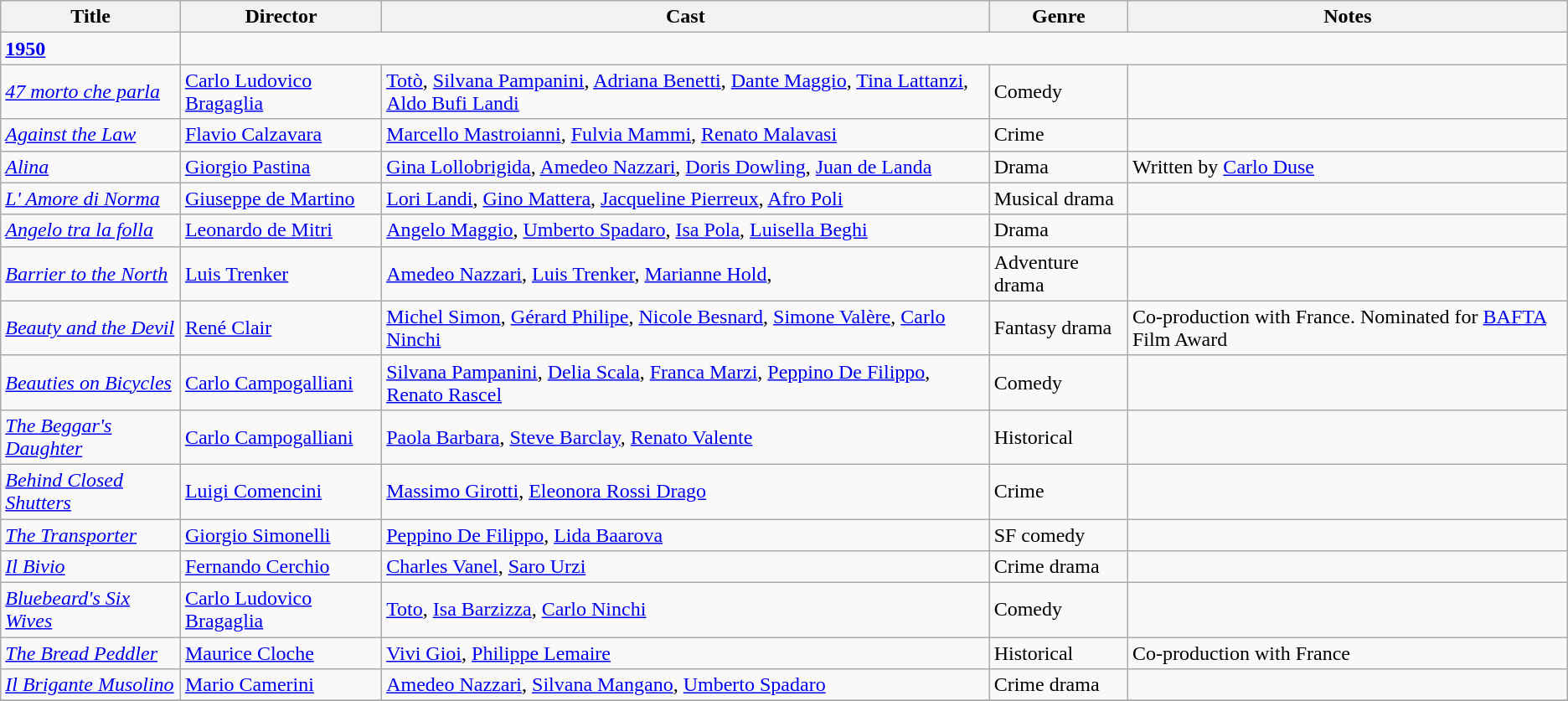<table class="wikitable">
<tr>
<th>Title</th>
<th>Director</th>
<th>Cast</th>
<th>Genre</th>
<th>Notes</th>
</tr>
<tr>
<td><strong><a href='#'>1950</a></strong></td>
</tr>
<tr>
<td><em><a href='#'>47 morto che parla</a></em></td>
<td><a href='#'>Carlo Ludovico Bragaglia</a></td>
<td><a href='#'>Totò</a>, <a href='#'>Silvana Pampanini</a>, <a href='#'>Adriana Benetti</a>, <a href='#'>Dante Maggio</a>, <a href='#'>Tina Lattanzi</a>, <a href='#'>Aldo Bufi Landi</a></td>
<td>Comedy</td>
<td></td>
</tr>
<tr>
<td><em><a href='#'>Against the Law</a></em></td>
<td><a href='#'>Flavio Calzavara</a></td>
<td><a href='#'>Marcello Mastroianni</a>, <a href='#'>Fulvia Mammi</a>, <a href='#'>Renato Malavasi </a></td>
<td>Crime</td>
<td></td>
</tr>
<tr>
<td><em><a href='#'>Alina</a></em></td>
<td><a href='#'>Giorgio Pastina</a></td>
<td><a href='#'>Gina Lollobrigida</a>, <a href='#'>Amedeo Nazzari</a>, <a href='#'>Doris Dowling</a>, <a href='#'>Juan de Landa</a></td>
<td>Drama</td>
<td>Written by <a href='#'>Carlo Duse</a></td>
</tr>
<tr>
<td><em><a href='#'>L' Amore di Norma</a></em></td>
<td><a href='#'>Giuseppe de Martino</a></td>
<td><a href='#'>Lori Landi</a>, <a href='#'>Gino Mattera</a>, <a href='#'>Jacqueline Pierreux</a>, <a href='#'>Afro Poli</a></td>
<td>Musical drama</td>
<td></td>
</tr>
<tr>
<td><em><a href='#'>Angelo tra la folla</a></em></td>
<td><a href='#'>Leonardo de Mitri</a></td>
<td><a href='#'>Angelo Maggio</a>, <a href='#'>Umberto Spadaro</a>, <a href='#'>Isa Pola</a>, <a href='#'>Luisella Beghi</a></td>
<td>Drama</td>
<td></td>
</tr>
<tr>
<td><em><a href='#'>Barrier to the North</a></em></td>
<td><a href='#'>Luis Trenker</a></td>
<td><a href='#'>Amedeo Nazzari</a>, <a href='#'>Luis Trenker</a>, <a href='#'>Marianne Hold</a>,</td>
<td>Adventure drama</td>
<td></td>
</tr>
<tr>
<td><em><a href='#'>Beauty and the Devil</a></em></td>
<td><a href='#'>René Clair</a></td>
<td><a href='#'>Michel Simon</a>, <a href='#'>Gérard Philipe</a>, <a href='#'>Nicole Besnard</a>, <a href='#'>Simone Valère</a>, <a href='#'>Carlo Ninchi</a></td>
<td>Fantasy drama</td>
<td>Co-production with France. Nominated for <a href='#'>BAFTA</a> Film Award</td>
</tr>
<tr>
<td><em><a href='#'>Beauties on Bicycles</a></em></td>
<td><a href='#'>Carlo Campogalliani</a></td>
<td><a href='#'>Silvana Pampanini</a>, <a href='#'>Delia Scala</a>, <a href='#'>Franca Marzi</a>, <a href='#'>Peppino De Filippo</a>, <a href='#'>Renato Rascel</a></td>
<td>Comedy</td>
<td></td>
</tr>
<tr>
<td><em><a href='#'>The Beggar's Daughter</a></em></td>
<td><a href='#'>Carlo Campogalliani</a></td>
<td><a href='#'>Paola Barbara</a>, <a href='#'>Steve Barclay</a>, <a href='#'>Renato Valente</a></td>
<td>Historical</td>
<td></td>
</tr>
<tr>
<td><em><a href='#'>Behind Closed Shutters</a></em></td>
<td><a href='#'>Luigi Comencini</a></td>
<td><a href='#'>Massimo Girotti</a>, <a href='#'>Eleonora Rossi Drago</a></td>
<td>Crime</td>
<td></td>
</tr>
<tr>
<td><em><a href='#'>The Transporter</a></em></td>
<td><a href='#'>Giorgio Simonelli</a></td>
<td><a href='#'>Peppino De Filippo</a>, <a href='#'>Lida Baarova</a></td>
<td>SF comedy</td>
<td></td>
</tr>
<tr>
<td><em><a href='#'>Il Bivio</a></em></td>
<td><a href='#'>Fernando Cerchio</a></td>
<td><a href='#'>Charles Vanel</a>, <a href='#'>Saro Urzi</a></td>
<td>Crime drama</td>
<td></td>
</tr>
<tr>
<td><em><a href='#'>Bluebeard's Six Wives</a></em></td>
<td><a href='#'>Carlo Ludovico Bragaglia</a></td>
<td><a href='#'>Toto</a>, <a href='#'>Isa Barzizza</a>, <a href='#'>Carlo Ninchi</a></td>
<td>Comedy</td>
<td></td>
</tr>
<tr>
<td><em><a href='#'>The Bread Peddler</a></em></td>
<td><a href='#'>Maurice Cloche</a></td>
<td><a href='#'>Vivi Gioi</a>, <a href='#'>Philippe Lemaire</a></td>
<td>Historical</td>
<td>Co-production with France</td>
</tr>
<tr>
<td><em><a href='#'>Il Brigante Musolino</a></em></td>
<td><a href='#'>Mario Camerini</a></td>
<td><a href='#'>Amedeo Nazzari</a>, <a href='#'>Silvana Mangano</a>, <a href='#'>Umberto Spadaro</a></td>
<td>Crime drama</td>
<td></td>
</tr>
<tr>
</tr>
</table>
